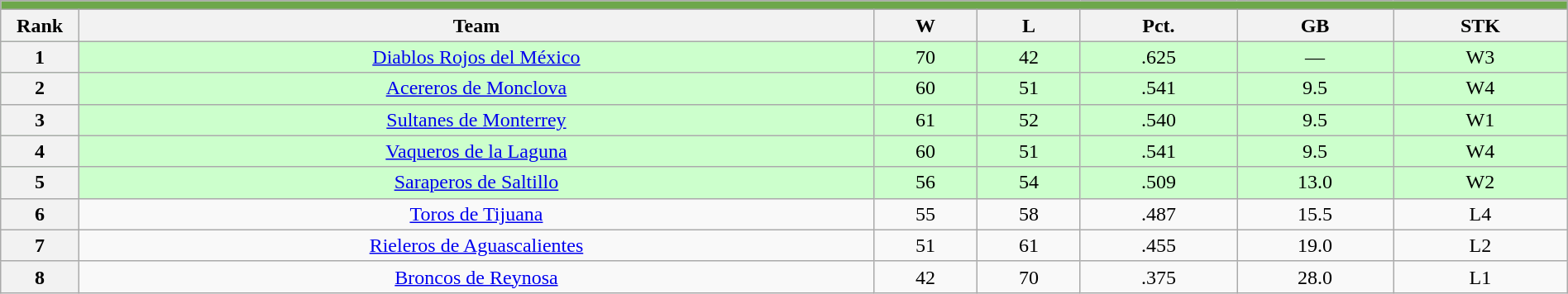<table class="wikitable plainrowheaders" width="100%" style="text-align:center;">
<tr>
<th style="background:#6DA74B;" colspan="7"></th>
</tr>
<tr>
<th scope="col" width="5%">Rank</th>
<th>Team</th>
<th>W</th>
<th>L</th>
<th>Pct.</th>
<th>GB</th>
<th>STK</th>
</tr>
<tr style="background-color:#ccffcc;">
<th>1</th>
<td><a href='#'>Diablos Rojos del México</a></td>
<td>70</td>
<td>42</td>
<td>.625</td>
<td>—</td>
<td>W3</td>
</tr>
<tr style="background-color:#ccffcc;">
<th>2</th>
<td><a href='#'>Acereros de Monclova</a></td>
<td>60</td>
<td>51</td>
<td>.541</td>
<td>9.5</td>
<td>W4</td>
</tr>
<tr style="background-color:#ccffcc;">
<th>3</th>
<td><a href='#'>Sultanes de Monterrey</a></td>
<td>61</td>
<td>52</td>
<td>.540</td>
<td>9.5</td>
<td>W1</td>
</tr>
<tr style="background-color:#ccffcc;">
<th>4</th>
<td><a href='#'>Vaqueros de la Laguna</a></td>
<td>60</td>
<td>51</td>
<td>.541</td>
<td>9.5</td>
<td>W4</td>
</tr>
<tr style="background-color:#ccffcc;">
<th>5</th>
<td><a href='#'>Saraperos de Saltillo</a></td>
<td>56</td>
<td>54</td>
<td>.509</td>
<td>13.0</td>
<td>W2</td>
</tr>
<tr>
<th>6</th>
<td><a href='#'>Toros de Tijuana</a></td>
<td>55</td>
<td>58</td>
<td>.487</td>
<td>15.5</td>
<td>L4</td>
</tr>
<tr>
<th>7</th>
<td><a href='#'>Rieleros de Aguascalientes</a></td>
<td>51</td>
<td>61</td>
<td>.455</td>
<td>19.0</td>
<td>L2</td>
</tr>
<tr>
<th>8</th>
<td><a href='#'>Broncos de Reynosa</a></td>
<td>42</td>
<td>70</td>
<td>.375</td>
<td>28.0</td>
<td>L1</td>
</tr>
</table>
